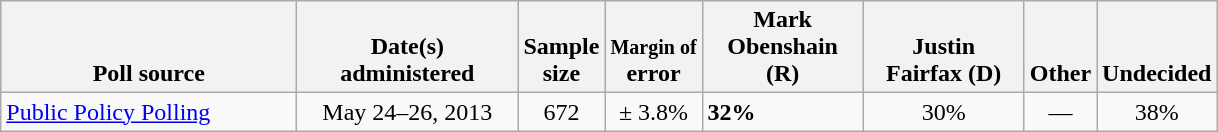<table class="wikitable">
<tr valign= bottom>
<th style="width:190px;">Poll source</th>
<th style="width:140px;">Date(s)<br>administered</th>
<th class=small>Sample<br>size</th>
<th><small>Margin of</small><br>error</th>
<th style="width:100px;">Mark<br>Obenshain (R)</th>
<th style="width:100px;">Justin<br>Fairfax (D)</th>
<th>Other</th>
<th>Undecided</th>
</tr>
<tr>
<td><a href='#'>Public Policy Polling</a></td>
<td align=center>May 24–26, 2013</td>
<td align=center>672</td>
<td align=center>± 3.8%</td>
<td><strong>32%</strong></td>
<td align=center>30%</td>
<td align=center>—</td>
<td align=center>38%</td>
</tr>
</table>
